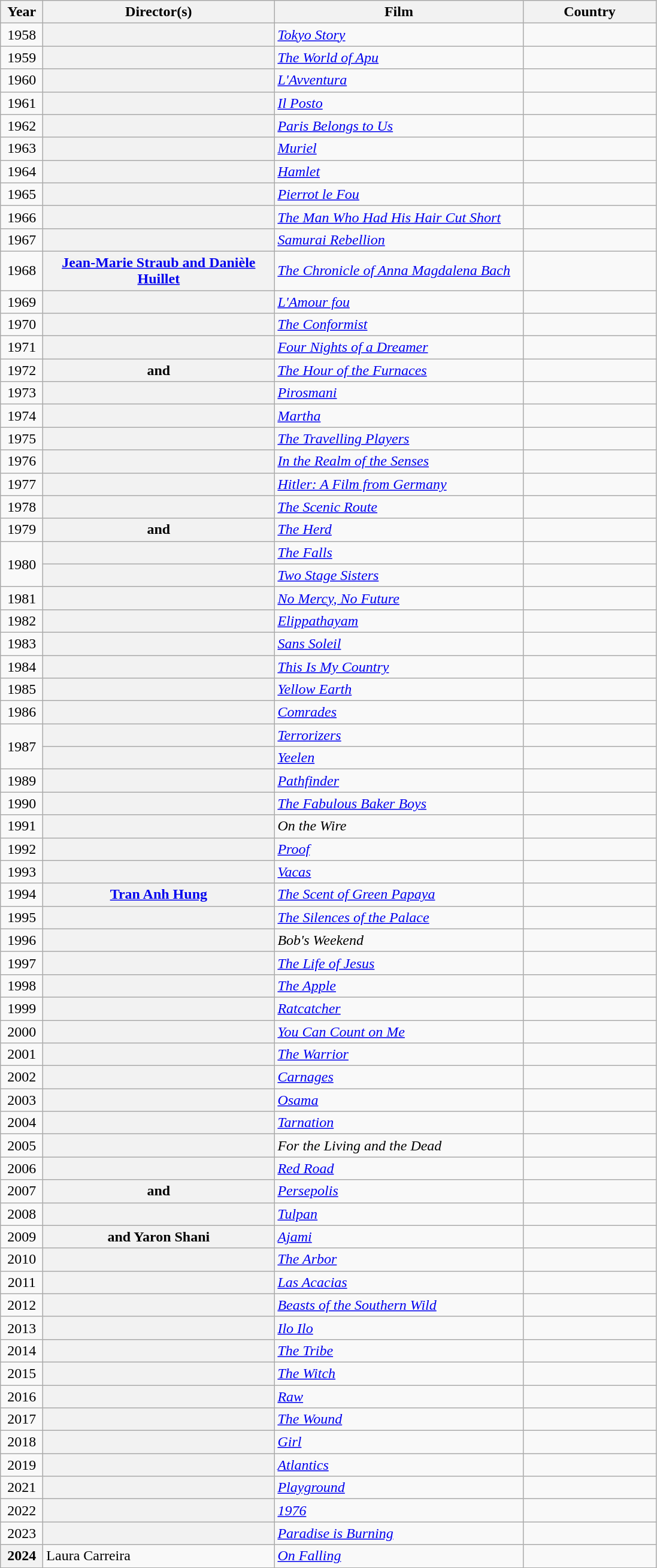<table class="sortable wikitable plainrowheaders">
<tr>
<th scope="col" width=40>Year</th>
<th scope="col" width=250>Director(s)</th>
<th scope="col" width=270>Film</th>
<th scope="col" width=140>Country</th>
</tr>
<tr>
<td align=center>1958</td>
<th scope=row></th>
<td><em><a href='#'>Tokyo Story</a></em></td>
<td></td>
</tr>
<tr>
<td align=center>1959</td>
<th scope=row></th>
<td><em><a href='#'>The World of Apu</a></em></td>
<td></td>
</tr>
<tr>
<td align=center>1960</td>
<th scope=row></th>
<td><em><a href='#'>L'Avventura</a></em></td>
<td></td>
</tr>
<tr>
<td align=center>1961</td>
<th scope=row></th>
<td><em><a href='#'>Il Posto</a></em></td>
<td></td>
</tr>
<tr>
<td align=center>1962</td>
<th scope=row></th>
<td><em><a href='#'>Paris Belongs to Us</a></em></td>
<td></td>
</tr>
<tr>
<td align=center>1963</td>
<th scope=row></th>
<td><em><a href='#'>Muriel</a></em></td>
<td></td>
</tr>
<tr>
<td align=center>1964</td>
<th scope=row></th>
<td><em><a href='#'>Hamlet</a></em></td>
<td></td>
</tr>
<tr>
<td align=center>1965</td>
<th scope=row></th>
<td><em><a href='#'>Pierrot le Fou</a></em></td>
<td></td>
</tr>
<tr>
<td align=center>1966</td>
<th scope=row></th>
<td><em><a href='#'>The Man Who Had His Hair Cut Short</a></em></td>
<td></td>
</tr>
<tr>
<td align=center>1967</td>
<th scope=row></th>
<td><em><a href='#'>Samurai Rebellion</a></em></td>
<td></td>
</tr>
<tr>
<td align=center>1968</td>
<th scope=row><a href='#'>Jean-Marie Straub and Danièle Huillet</a></th>
<td><em><a href='#'>The Chronicle of Anna Magdalena Bach</a></em></td>
<td></td>
</tr>
<tr>
<td align=center>1969</td>
<th scope=row></th>
<td><em><a href='#'>L'Amour fou</a></em></td>
<td></td>
</tr>
<tr>
<td align=center>1970</td>
<th scope=row></th>
<td><em><a href='#'>The Conformist</a></em></td>
<td></td>
</tr>
<tr>
<td align=center>1971</td>
<th scope=row></th>
<td><em><a href='#'>Four Nights of a Dreamer</a></em></td>
<td></td>
</tr>
<tr>
<td align=center>1972</td>
<th scope=row> and </th>
<td><em><a href='#'>The Hour of the Furnaces</a></em></td>
<td></td>
</tr>
<tr>
<td align=center>1973</td>
<th scope=row></th>
<td><em><a href='#'>Pirosmani</a></em></td>
<td></td>
</tr>
<tr>
<td align=center>1974</td>
<th scope=row></th>
<td><em><a href='#'>Martha</a></em></td>
<td></td>
</tr>
<tr>
<td align=center>1975</td>
<th scope=row></th>
<td><em><a href='#'>The Travelling Players</a></em></td>
<td></td>
</tr>
<tr>
<td align=center>1976</td>
<th scope=row></th>
<td><em><a href='#'>In the Realm of the Senses</a></em></td>
<td></td>
</tr>
<tr>
<td align=center>1977</td>
<th scope=row></th>
<td><em><a href='#'>Hitler: A Film from Germany</a></em></td>
<td></td>
</tr>
<tr>
<td align=center>1978</td>
<th scope=row></th>
<td><em><a href='#'>The Scenic Route</a></em></td>
<td></td>
</tr>
<tr>
<td align=center>1979</td>
<th scope=row> and </th>
<td><em><a href='#'>The Herd</a></em></td>
<td></td>
</tr>
<tr>
<td align=center rowspan=2>1980</td>
<th scope=row> </th>
<td><em><a href='#'>The Falls</a></em></td>
<td></td>
</tr>
<tr>
<th scope=row> </th>
<td><em><a href='#'>Two Stage Sisters</a></em></td>
<td></td>
</tr>
<tr>
<td align=center>1981</td>
<th scope=row></th>
<td><em><a href='#'>No Mercy, No Future</a></em></td>
<td></td>
</tr>
<tr>
<td align=center>1982</td>
<th scope=row></th>
<td><em><a href='#'>Elippathayam</a></em></td>
<td></td>
</tr>
<tr>
<td align=center>1983</td>
<th scope=row></th>
<td><em><a href='#'>Sans Soleil</a></em></td>
<td></td>
</tr>
<tr>
<td align=center>1984</td>
<th scope=row></th>
<td><em><a href='#'>This Is My Country</a></em></td>
<td></td>
</tr>
<tr>
<td align=center>1985</td>
<th scope=row></th>
<td><em><a href='#'>Yellow Earth</a></em></td>
<td></td>
</tr>
<tr>
<td align=center>1986</td>
<th scope=row></th>
<td><em><a href='#'>Comrades</a></em></td>
<td></td>
</tr>
<tr>
<td align=center rowspan=2>1987</td>
<th scope=row> </th>
<td><em><a href='#'>Terrorizers</a></em></td>
<td></td>
</tr>
<tr>
<th scope=row> </th>
<td><em><a href='#'>Yeelen</a></em></td>
<td></td>
</tr>
<tr>
<td align=center>1989</td>
<th scope=row></th>
<td><em><a href='#'>Pathfinder</a></em></td>
<td></td>
</tr>
<tr>
<td align=center>1990</td>
<th scope=row></th>
<td><em><a href='#'>The Fabulous Baker Boys</a></em></td>
<td></td>
</tr>
<tr>
<td align=center>1991</td>
<th scope=row></th>
<td><em>On the Wire</em></td>
<td></td>
</tr>
<tr>
<td align=center>1992</td>
<th scope=row></th>
<td><em><a href='#'>Proof</a></em></td>
<td></td>
</tr>
<tr>
<td align=center>1993</td>
<th scope=row></th>
<td><em><a href='#'>Vacas</a></em></td>
<td></td>
</tr>
<tr>
<td align=center>1994</td>
<th scope=row><a href='#'>Tran Anh Hung</a></th>
<td><em><a href='#'>The Scent of Green Papaya</a></em></td>
<td></td>
</tr>
<tr>
<td align=center>1995</td>
<th scope=row></th>
<td><em><a href='#'>The Silences of the Palace</a></em></td>
<td></td>
</tr>
<tr>
<td align=center>1996</td>
<th scope=row></th>
<td><em>Bob's Weekend</em></td>
<td></td>
</tr>
<tr>
<td align=center>1997</td>
<th scope=row></th>
<td><em><a href='#'>The Life of Jesus</a></em></td>
<td></td>
</tr>
<tr>
<td align=center>1998</td>
<th scope=row></th>
<td><em><a href='#'>The Apple</a></em></td>
<td></td>
</tr>
<tr>
<td align=center>1999</td>
<th scope=row></th>
<td><em><a href='#'>Ratcatcher</a></em></td>
<td></td>
</tr>
<tr>
<td align=center>2000</td>
<th scope=row></th>
<td><em><a href='#'>You Can Count on Me</a></em></td>
<td></td>
</tr>
<tr>
<td align=center>2001</td>
<th scope=row></th>
<td><em><a href='#'>The Warrior</a></em></td>
<td></td>
</tr>
<tr>
<td align=center>2002</td>
<th scope=row></th>
<td><em><a href='#'>Carnages</a></em></td>
<td></td>
</tr>
<tr>
<td align=center>2003</td>
<th scope=row></th>
<td><em><a href='#'>Osama</a></em></td>
<td></td>
</tr>
<tr>
<td align=center>2004</td>
<th scope=row></th>
<td><em><a href='#'>Tarnation</a></em></td>
<td></td>
</tr>
<tr>
<td align=center>2005</td>
<th scope=row></th>
<td><em>For the Living and the Dead</em></td>
<td></td>
</tr>
<tr>
<td align=center>2006</td>
<th scope=row></th>
<td><em><a href='#'>Red Road</a></em></td>
<td></td>
</tr>
<tr>
<td align=center>2007</td>
<th scope=row> and </th>
<td><em><a href='#'>Persepolis</a></em></td>
<td></td>
</tr>
<tr>
<td align=center>2008</td>
<th scope=row></th>
<td><em><a href='#'>Tulpan</a></em></td>
<td></td>
</tr>
<tr>
<td align=center>2009</td>
<th scope=row> and Yaron Shani</th>
<td><em><a href='#'>Ajami</a></em></td>
<td></td>
</tr>
<tr>
<td align=center>2010</td>
<th scope=row></th>
<td><em><a href='#'>The Arbor</a></em></td>
<td></td>
</tr>
<tr>
<td align=center>2011</td>
<th scope=row></th>
<td><em><a href='#'>Las Acacias</a></em></td>
<td></td>
</tr>
<tr>
<td align=center>2012</td>
<th scope=row></th>
<td><em><a href='#'>Beasts of the Southern Wild</a></em></td>
<td></td>
</tr>
<tr>
<td align=center>2013</td>
<th scope=row></th>
<td><em><a href='#'>Ilo Ilo</a></em></td>
<td></td>
</tr>
<tr>
<td align=center>2014</td>
<th scope=row></th>
<td><em><a href='#'>The Tribe</a></em></td>
<td></td>
</tr>
<tr>
<td align=center>2015</td>
<th scope=row></th>
<td><em><a href='#'>The Witch</a></em></td>
<td></td>
</tr>
<tr>
<td align=center>2016</td>
<th scope=row></th>
<td><em><a href='#'>Raw</a></em></td>
<td></td>
</tr>
<tr>
<td align=center>2017</td>
<th scope=row></th>
<td><em><a href='#'>The Wound</a></em></td>
<td></td>
</tr>
<tr>
<td align=center>2018</td>
<th scope=row></th>
<td><em><a href='#'>Girl</a></em></td>
<td></td>
</tr>
<tr>
<td align=center>2019</td>
<th scope=row></th>
<td><em><a href='#'>Atlantics</a></em></td>
<td></td>
</tr>
<tr>
<td align=center>2021</td>
<th scope=row></th>
<td><em><a href='#'>Playground</a></em></td>
<td></td>
</tr>
<tr>
<td align=center>2022</td>
<th scope=row></th>
<td><em><a href='#'>1976</a></em></td>
<td></td>
</tr>
<tr>
<td align=center>2023</td>
<th scope=row></th>
<td><em><a href='#'>Paradise is Burning</a></em></td>
<td></td>
</tr>
<tr>
<th>2024</th>
<td>Laura Carreira</td>
<td><em><a href='#'>On Falling</a></em></td>
<td></td>
</tr>
</table>
